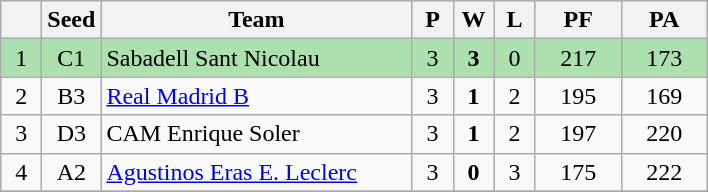<table class="wikitable" style="text-align:center">
<tr>
<th width=20></th>
<th>Seed</th>
<th width=200>Team</th>
<th width=20>P</th>
<th width=20>W</th>
<th width=20>L</th>
<th width=50>PF</th>
<th width=50>PA</th>
</tr>
<tr bgcolor=ACE1AF>
<td>1</td>
<td>C1</td>
<td align=left>Sabadell Sant Nicolau</td>
<td>3</td>
<td><strong>3</strong></td>
<td>0</td>
<td>217</td>
<td>173</td>
</tr>
<tr>
<td>2</td>
<td>B3</td>
<td align=left><a href='#'>Real Madrid B</a></td>
<td>3</td>
<td><strong>1</strong></td>
<td>2</td>
<td>195</td>
<td>169</td>
</tr>
<tr>
<td>3</td>
<td>D3</td>
<td align=left>CAM Enrique Soler</td>
<td>3</td>
<td><strong>1</strong></td>
<td>2</td>
<td>197</td>
<td>220</td>
</tr>
<tr>
<td>4</td>
<td>A2</td>
<td align=left><a href='#'>Agustinos Eras E. Leclerc</a></td>
<td>3</td>
<td><strong>0</strong></td>
<td>3</td>
<td>175</td>
<td>222</td>
</tr>
<tr>
</tr>
</table>
